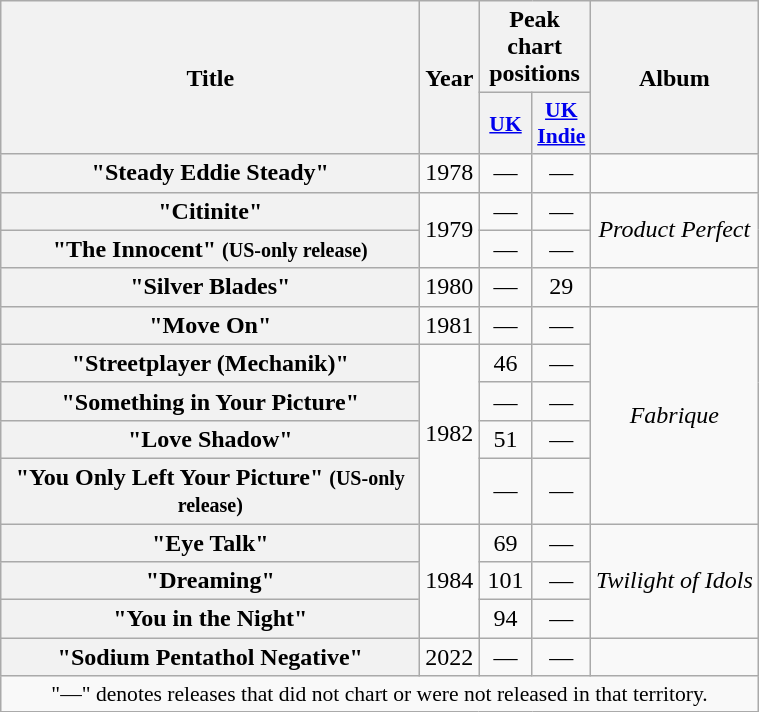<table class="wikitable plainrowheaders" style="text-align:center;">
<tr>
<th rowspan="2" scope="col" style="width:17em;">Title</th>
<th rowspan="2" scope="col" style="width:2em;">Year</th>
<th colspan="2">Peak chart positions</th>
<th rowspan="2">Album</th>
</tr>
<tr>
<th scope="col" style="width:2em;font-size:90%;"><a href='#'>UK</a><br></th>
<th scope="col" style="width:2em;font-size:90%;"><a href='#'>UK Indie</a><br></th>
</tr>
<tr>
<th scope="row">"Steady Eddie Steady"</th>
<td>1978</td>
<td>—</td>
<td>—</td>
<td></td>
</tr>
<tr>
<th scope="row">"Citinite"</th>
<td rowspan="2">1979</td>
<td>—</td>
<td>—</td>
<td rowspan="2"><em>Product Perfect</em></td>
</tr>
<tr>
<th scope="row">"The Innocent" <small>(US-only release)</small></th>
<td>—</td>
<td>—</td>
</tr>
<tr>
<th scope="row">"Silver Blades"</th>
<td>1980</td>
<td>—</td>
<td>29</td>
<td></td>
</tr>
<tr>
<th scope="row">"Move On"</th>
<td>1981</td>
<td>—</td>
<td>—</td>
<td rowspan="5"><em>Fabrique</em></td>
</tr>
<tr>
<th scope="row">"Streetplayer (Mechanik)"</th>
<td rowspan="4">1982</td>
<td>46</td>
<td>—</td>
</tr>
<tr>
<th scope="row">"Something in Your Picture"</th>
<td>—</td>
<td>—</td>
</tr>
<tr>
<th scope="row">"Love Shadow"</th>
<td>51</td>
<td>—</td>
</tr>
<tr>
<th scope="row">"You Only Left Your Picture" <small>(US-only release)</small></th>
<td>—</td>
<td>—</td>
</tr>
<tr>
<th scope="row">"Eye Talk"</th>
<td rowspan="3">1984</td>
<td>69</td>
<td>—</td>
<td rowspan="3"><em>Twilight of Idols</em></td>
</tr>
<tr>
<th scope="row">"Dreaming"</th>
<td>101</td>
<td>—</td>
</tr>
<tr>
<th scope="row">"You in the Night"</th>
<td>94</td>
<td>—</td>
</tr>
<tr>
<th scope="row">"Sodium Pentathol Negative"</th>
<td>2022</td>
<td>—</td>
<td>—</td>
<td></td>
</tr>
<tr>
<td colspan="5" style="font-size:90%">"—" denotes releases that did not chart or were not released in that territory.</td>
</tr>
</table>
